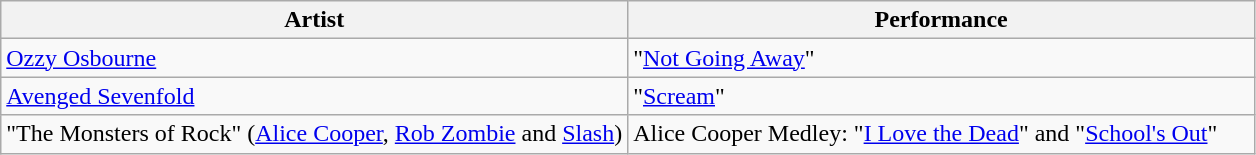<table class="wikitable sortable">
<tr>
<th scope="col" style="width:50%">Artist</th>
<th scope="col" style="width:50%">Performance</th>
</tr>
<tr>
<td><a href='#'>Ozzy Osbourne</a></td>
<td>"<a href='#'>Not Going Away</a>"</td>
</tr>
<tr>
<td><a href='#'>Avenged Sevenfold</a></td>
<td>"<a href='#'>Scream</a>"</td>
</tr>
<tr>
<td>"The Monsters of Rock" (<a href='#'>Alice Cooper</a>, <a href='#'>Rob Zombie</a> and <a href='#'>Slash</a>)</td>
<td>Alice Cooper Medley: "<a href='#'>I Love the Dead</a>" and "<a href='#'>School's Out</a>"</td>
</tr>
</table>
